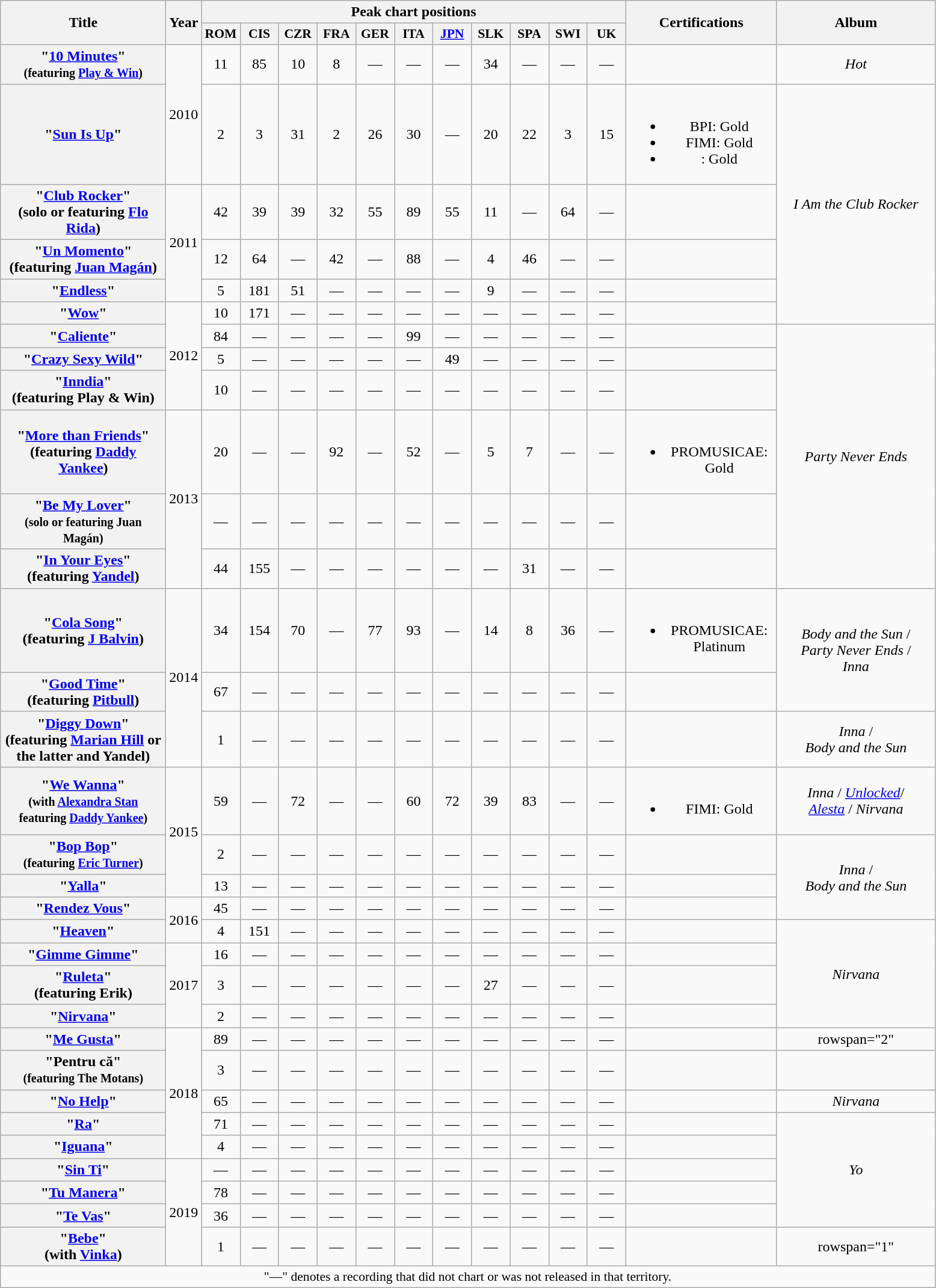<table class="wikitable plainrowheaders" style="text-align:center;">
<tr>
<th scope="col" rowspan="2" style="width:11em;">Title</th>
<th scope="col" rowspan="2" style="width:1em;">Year</th>
<th scope="col" colspan="11">Peak chart positions</th>
<th scope="col" rowspan="2" style="width:10em;">Certifications</th>
<th scope="col" rowspan="2" style="width:10.5em;">Album</th>
</tr>
<tr>
<th scope="col" style="width:2.5em;font-size:90%;">ROM<br></th>
<th scope="col" style="width:2.5em;font-size:90%;">CIS<br></th>
<th scope="col" style="width:2.5em;font-size:90%;">CZR<br></th>
<th scope="col" style="width:2.5em;font-size:90%;">FRA<br></th>
<th scope="col" style="width:2.5em;font-size:90%;">GER<br></th>
<th scope="col" style="width:2.5em;font-size:90%;">ITA<br></th>
<th scope="col" style="width:2.5em;font-size:90%;"><a href='#'>JPN</a><br></th>
<th scope="col" style="width:2.5em;font-size:90%;">SLK<br></th>
<th scope="col" style="width:2.5em;font-size:90%;">SPA<br></th>
<th scope="col" style="width:2.5em;font-size:90%;">SWI<br></th>
<th scope="col" style="width:2.5em;font-size:90%;">UK<br></th>
</tr>
<tr>
<th scope="row">"<a href='#'>10 Minutes</a>"<br><small>(featuring <a href='#'>Play & Win</a>)</small></th>
<td rowspan="2">2010</td>
<td>11</td>
<td>85</td>
<td>10</td>
<td>8</td>
<td>—</td>
<td>—</td>
<td>—</td>
<td>34</td>
<td>—</td>
<td>—</td>
<td>—</td>
<td></td>
<td rowspan="1"><em>Hot</em></td>
</tr>
<tr>
<th scope="row">"<a href='#'>Sun Is Up</a>"</th>
<td>2</td>
<td>3</td>
<td>31</td>
<td>2</td>
<td>26</td>
<td>30</td>
<td>—</td>
<td>20</td>
<td>22</td>
<td>3</td>
<td>15</td>
<td><br><ul><li>BPI: Gold</li><li>FIMI: Gold</li><li><a href='#'></a>: Gold</li></ul></td>
<td rowspan="5"><em>I Am the Club Rocker</em></td>
</tr>
<tr>
<th scope="row">"<a href='#'>Club Rocker</a>"<br><span>(solo or featuring <a href='#'>Flo Rida</a>)</span></th>
<td rowspan="3">2011</td>
<td>42</td>
<td>39</td>
<td>39</td>
<td>32</td>
<td>55</td>
<td>89</td>
<td>55</td>
<td>11</td>
<td>—</td>
<td>64</td>
<td>—</td>
<td></td>
</tr>
<tr>
<th scope="row">"<a href='#'>Un Momento</a>"<br><span>(featuring <a href='#'>Juan Magán</a>)</span></th>
<td>12</td>
<td>64</td>
<td>—</td>
<td>42</td>
<td>—</td>
<td>88</td>
<td>—</td>
<td>4</td>
<td>46</td>
<td>—</td>
<td>—</td>
<td></td>
</tr>
<tr>
<th scope="row">"<a href='#'>Endless</a>"</th>
<td>5</td>
<td>181</td>
<td>51</td>
<td>—</td>
<td>—</td>
<td>—</td>
<td>—</td>
<td>9</td>
<td>—</td>
<td>—</td>
<td>—</td>
<td></td>
</tr>
<tr>
<th scope="row">"<a href='#'>Wow</a>"</th>
<td rowspan="4">2012</td>
<td>10</td>
<td>171</td>
<td>—</td>
<td>—</td>
<td>—</td>
<td>—</td>
<td>—</td>
<td>—</td>
<td>—</td>
<td>—</td>
<td>—</td>
<td></td>
</tr>
<tr>
<th scope="row">"<a href='#'>Caliente</a>"</th>
<td>84</td>
<td>—</td>
<td>—</td>
<td>—</td>
<td>—</td>
<td>99</td>
<td>—</td>
<td>—</td>
<td>—</td>
<td>—</td>
<td>—</td>
<td></td>
<td rowspan="6"><em>Party Never Ends</em></td>
</tr>
<tr>
<th scope="row">"<a href='#'>Crazy Sexy Wild</a>"</th>
<td>5</td>
<td>—</td>
<td>—</td>
<td>—</td>
<td>—</td>
<td>—</td>
<td>49</td>
<td>—</td>
<td>—</td>
<td>—</td>
<td>—</td>
</tr>
<tr>
<th scope="row">"<a href='#'>Inndia</a>"<br><span>(featuring Play & Win)</span></th>
<td>10</td>
<td>—</td>
<td>—</td>
<td>—</td>
<td>—</td>
<td>—</td>
<td>—</td>
<td>—</td>
<td>—</td>
<td>—</td>
<td>—</td>
<td></td>
</tr>
<tr>
<th scope="row">"<a href='#'>More than Friends</a>"<br><span>(featuring <a href='#'>Daddy Yankee</a>)</span></th>
<td rowspan="3">2013</td>
<td>20</td>
<td>—</td>
<td>—</td>
<td>92</td>
<td>—</td>
<td>52</td>
<td>—</td>
<td>5</td>
<td>7</td>
<td>—</td>
<td>—</td>
<td><br><ul><li>PROMUSICAE: Gold</li></ul></td>
</tr>
<tr>
<th scope="row">"<a href='#'>Be My Lover</a>"<br><small>(solo or featuring Juan Magán)</small></th>
<td>—</td>
<td>—</td>
<td>—</td>
<td>—</td>
<td>—</td>
<td>—</td>
<td>—</td>
<td>—</td>
<td>—</td>
<td>—</td>
<td>—</td>
<td></td>
</tr>
<tr>
<th scope="row">"<a href='#'>In Your Eyes</a>"<br><span>(featuring <a href='#'>Yandel</a>)</span></th>
<td>44</td>
<td>155</td>
<td>—</td>
<td>—</td>
<td>—</td>
<td>—</td>
<td>—</td>
<td>—</td>
<td>31</td>
<td>—</td>
<td>—</td>
<td></td>
</tr>
<tr>
<th scope="row">"<a href='#'>Cola Song</a>"<br><span>(featuring <a href='#'>J Balvin</a>)</span></th>
<td rowspan="3">2014</td>
<td>34</td>
<td>154</td>
<td>70</td>
<td>—</td>
<td>77</td>
<td>93</td>
<td>—</td>
<td>14</td>
<td>8</td>
<td>36</td>
<td>—</td>
<td><br><ul><li>PROMUSICAE: Platinum</li></ul></td>
<td rowspan="2"><em>Body and the Sun</em> /<br><em>Party Never Ends</em> /<br><em>Inna</em></td>
</tr>
<tr>
<th scope="row">"<a href='#'>Good Time</a>"<br><span>(featuring <a href='#'>Pitbull</a>)</span></th>
<td>67</td>
<td>—</td>
<td>—</td>
<td>—</td>
<td>—</td>
<td>—</td>
<td>—</td>
<td>—</td>
<td>—</td>
<td>—</td>
<td>—</td>
<td></td>
</tr>
<tr>
<th scope="row">"<a href='#'>Diggy Down</a>"<br><span>(featuring <a href='#'>Marian Hill</a> or the latter and Yandel)</span></th>
<td>1</td>
<td>—</td>
<td>—</td>
<td>—</td>
<td>—</td>
<td>—</td>
<td>—</td>
<td>—</td>
<td>—</td>
<td>—</td>
<td>—</td>
<td></td>
<td><em>Inna</em> /<br><em>Body and the Sun</em></td>
</tr>
<tr>
<th scope="row">"<a href='#'>We Wanna</a>"<br><small>(with <a href='#'>Alexandra Stan</a> featuring <a href='#'>Daddy Yankee</a>)</small></th>
<td rowspan="3">2015</td>
<td>59</td>
<td>—</td>
<td>72</td>
<td>—</td>
<td>—</td>
<td>60</td>
<td>72</td>
<td>39</td>
<td>83</td>
<td>—</td>
<td>—</td>
<td><br><ul><li>FIMI: Gold</li></ul></td>
<td><em>Inna</em> / <em><a href='#'>Unlocked</a></em>/<br> <em><a href='#'>Alesta</a></em> / <em>Nirvana</em></td>
</tr>
<tr>
<th scope="row">"<a href='#'>Bop Bop</a>"<br><small>(featuring <a href='#'>Eric Turner</a>)</small></th>
<td>2</td>
<td>—</td>
<td>—</td>
<td>—</td>
<td>—</td>
<td>—</td>
<td>—</td>
<td>—</td>
<td>—</td>
<td>—</td>
<td>—</td>
<td></td>
<td rowspan="3"><em>Inna</em> /<br><em>Body and the Sun</em></td>
</tr>
<tr>
<th scope="row">"<a href='#'>Yalla</a>"</th>
<td>13</td>
<td>—</td>
<td>—</td>
<td>—</td>
<td>—</td>
<td>—</td>
<td>—</td>
<td>—</td>
<td>—</td>
<td>—</td>
<td>—</td>
<td></td>
</tr>
<tr>
<th scope="row">"<a href='#'>Rendez Vous</a>"</th>
<td rowspan="2">2016</td>
<td>45</td>
<td>—</td>
<td>—</td>
<td>—</td>
<td>—</td>
<td>—</td>
<td>—</td>
<td>—</td>
<td>—</td>
<td>—</td>
<td>—</td>
<td></td>
</tr>
<tr>
<th scope="row">"<a href='#'>Heaven</a>"</th>
<td>4</td>
<td>151</td>
<td>—</td>
<td>—</td>
<td>—</td>
<td>—</td>
<td>—</td>
<td>—</td>
<td>—</td>
<td>—</td>
<td>—</td>
<td></td>
<td rowspan="4"><em>Nirvana</em></td>
</tr>
<tr>
<th scope="row">"<a href='#'>Gimme Gimme</a>"</th>
<td rowspan="3">2017</td>
<td>16</td>
<td>—</td>
<td>—</td>
<td>—</td>
<td>—</td>
<td>—</td>
<td>—</td>
<td>—</td>
<td>—</td>
<td>—</td>
<td>—</td>
<td></td>
</tr>
<tr>
<th scope="row">"<a href='#'>Ruleta</a>"<br><span>(featuring Erik)</span></th>
<td>3</td>
<td>—</td>
<td>—</td>
<td>—</td>
<td>—</td>
<td>—</td>
<td>—</td>
<td>27</td>
<td>—</td>
<td>—</td>
<td>—</td>
<td></td>
</tr>
<tr>
<th scope="row">"<a href='#'>Nirvana</a>"</th>
<td>2</td>
<td>—</td>
<td>—</td>
<td>—</td>
<td>—</td>
<td>—</td>
<td>—</td>
<td>—</td>
<td>—</td>
<td>—</td>
<td>—</td>
<td></td>
</tr>
<tr>
<th scope="row">"<a href='#'>Me Gusta</a>"</th>
<td rowspan="5">2018</td>
<td>89</td>
<td>—</td>
<td>—</td>
<td>—</td>
<td>—</td>
<td>—</td>
<td>—</td>
<td>—</td>
<td>—</td>
<td>—</td>
<td>—</td>
<td></td>
<td>rowspan="2" </td>
</tr>
<tr>
<th scope="row">"Pentru că"<br><small>(featuring The Motans)</small></th>
<td>3</td>
<td>—</td>
<td>—</td>
<td>—</td>
<td>—</td>
<td>—</td>
<td>—</td>
<td>—</td>
<td>—</td>
<td>—</td>
<td>—</td>
<td></td>
</tr>
<tr>
<th scope="row">"<a href='#'>No Help</a>"</th>
<td>65</td>
<td>—</td>
<td>—</td>
<td>—</td>
<td>—</td>
<td>—</td>
<td>—</td>
<td>—</td>
<td>—</td>
<td>—</td>
<td>—</td>
<td></td>
<td><em>Nirvana</em></td>
</tr>
<tr>
<th scope="row">"<a href='#'>Ra</a>"</th>
<td>71</td>
<td>—</td>
<td>—</td>
<td>—</td>
<td>—</td>
<td>—</td>
<td>—</td>
<td>—</td>
<td>—</td>
<td>—</td>
<td>—</td>
<td></td>
<td rowspan="5"><em>Yo</em></td>
</tr>
<tr>
<th scope="row">"<a href='#'>Iguana</a>"</th>
<td>4</td>
<td>—</td>
<td>—</td>
<td>—</td>
<td>—</td>
<td>—</td>
<td>—</td>
<td>—</td>
<td>—</td>
<td>—</td>
<td>—</td>
<td></td>
</tr>
<tr>
<th scope="row">"<a href='#'>Sin Ti</a>"</th>
<td rowspan="4">2019</td>
<td>—</td>
<td>—</td>
<td>—</td>
<td>—</td>
<td>—</td>
<td>—</td>
<td>—</td>
<td>—</td>
<td>—</td>
<td>—</td>
<td>—</td>
<td></td>
</tr>
<tr>
<th scope="row">"<a href='#'>Tu Manera</a>"</th>
<td>78</td>
<td>—</td>
<td>—</td>
<td>—</td>
<td>—</td>
<td>—</td>
<td>—</td>
<td>—</td>
<td>—</td>
<td>—</td>
<td>—</td>
<td></td>
</tr>
<tr>
<th scope="row">"<a href='#'>Te Vas</a>"</th>
<td>36</td>
<td>—</td>
<td>—</td>
<td>—</td>
<td>—</td>
<td>—</td>
<td>—</td>
<td>—</td>
<td>—</td>
<td>—</td>
<td>—</td>
<td></td>
</tr>
<tr>
<th scope="row">"<a href='#'>Bebe</a>"<br><span>(with <a href='#'>Vinka</a>)</span></th>
<td>1</td>
<td>—</td>
<td>—</td>
<td>—</td>
<td>—</td>
<td>—</td>
<td>—</td>
<td>—</td>
<td>—</td>
<td>—</td>
<td>—</td>
<td></td>
<td>rowspan="1" </td>
</tr>
<tr>
<td colspan="18" style="font-size:90%">"—" denotes a recording that did not chart or was not released in that territory.</td>
</tr>
</table>
